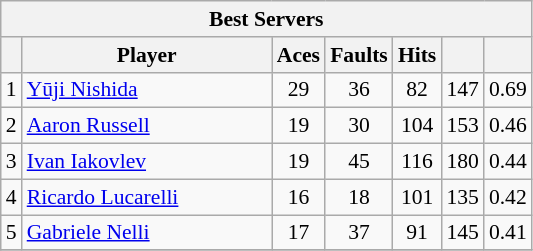<table class="wikitable sortable" style=font-size:90%>
<tr>
<th colspan=7>Best Servers</th>
</tr>
<tr>
<th></th>
<th width=160>Player</th>
<th width=20>Aces</th>
<th width=20>Faults</th>
<th width=20>Hits</th>
<th width=20></th>
<th width=20></th>
</tr>
<tr>
<td>1</td>
<td> <a href='#'>Yūji Nishida</a></td>
<td align=center>29</td>
<td align=center>36</td>
<td align=center>82</td>
<td align=center>147</td>
<td align=center>0.69</td>
</tr>
<tr>
<td>2</td>
<td> <a href='#'>Aaron Russell</a></td>
<td align=center>19</td>
<td align=center>30</td>
<td align=center>104</td>
<td align=center>153</td>
<td align=center>0.46</td>
</tr>
<tr>
<td>3</td>
<td> <a href='#'>Ivan Iakovlev</a></td>
<td align=center>19</td>
<td align=center>45</td>
<td align=center>116</td>
<td align=center>180</td>
<td align=center>0.44</td>
</tr>
<tr>
<td>4</td>
<td> <a href='#'>Ricardo Lucarelli</a></td>
<td align=center>16</td>
<td align=center>18</td>
<td align=center>101</td>
<td align=center>135</td>
<td align=center>0.42</td>
</tr>
<tr>
<td>5</td>
<td> <a href='#'>Gabriele Nelli</a></td>
<td align=center>17</td>
<td align=center>37</td>
<td align=center>91</td>
<td align=center>145</td>
<td align=center>0.41</td>
</tr>
<tr>
</tr>
</table>
